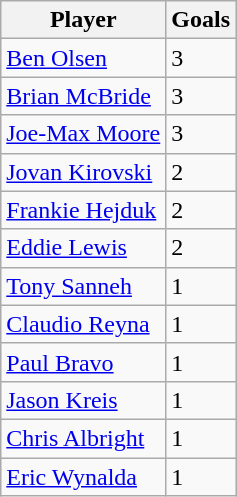<table class="wikitable sortable" style="text-align: left;">
<tr>
<th>Player</th>
<th>Goals</th>
</tr>
<tr>
<td><a href='#'>Ben Olsen</a></td>
<td>3</td>
</tr>
<tr>
<td><a href='#'>Brian McBride</a></td>
<td>3</td>
</tr>
<tr>
<td><a href='#'>Joe-Max Moore</a></td>
<td>3</td>
</tr>
<tr>
<td><a href='#'>Jovan Kirovski</a></td>
<td>2</td>
</tr>
<tr>
<td><a href='#'>Frankie Hejduk</a></td>
<td>2</td>
</tr>
<tr>
<td><a href='#'>Eddie Lewis</a></td>
<td>2</td>
</tr>
<tr>
<td><a href='#'>Tony Sanneh</a></td>
<td>1</td>
</tr>
<tr>
<td><a href='#'>Claudio Reyna</a></td>
<td>1</td>
</tr>
<tr>
<td><a href='#'>Paul Bravo</a></td>
<td>1</td>
</tr>
<tr>
<td><a href='#'>Jason Kreis</a></td>
<td>1</td>
</tr>
<tr>
<td><a href='#'>Chris Albright</a></td>
<td>1</td>
</tr>
<tr>
<td><a href='#'>Eric Wynalda</a></td>
<td>1</td>
</tr>
</table>
